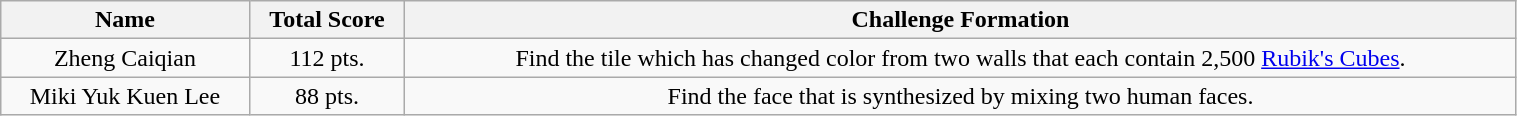<table class="wikitable" style="width:80%; text-align:center">
<tr>
<th>Name</th>
<th>Total Score</th>
<th>Challenge Formation</th>
</tr>
<tr>
<td>Zheng Caiqian</td>
<td>112 pts.</td>
<td>Find the tile which has changed color from two walls that each contain 2,500 <a href='#'>Rubik's Cubes</a>.</td>
</tr>
<tr>
<td>Miki Yuk Kuen Lee</td>
<td>88 pts.</td>
<td>Find the face that is synthesized by mixing two human faces.</td>
</tr>
</table>
